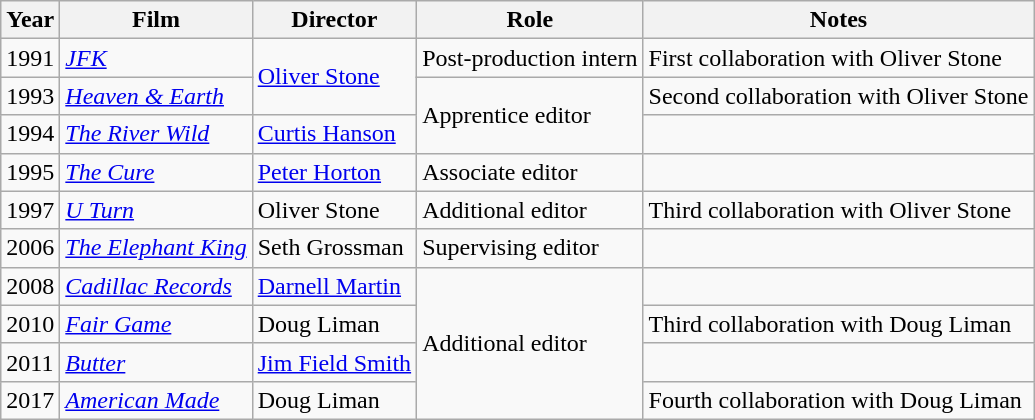<table class="wikitable">
<tr>
<th>Year</th>
<th>Film</th>
<th>Director</th>
<th>Role</th>
<th>Notes</th>
</tr>
<tr>
<td>1991</td>
<td><em><a href='#'>JFK</a></em></td>
<td rowspan=2><a href='#'>Oliver Stone</a></td>
<td>Post-production intern</td>
<td>First collaboration with Oliver Stone</td>
</tr>
<tr>
<td>1993</td>
<td><em><a href='#'>Heaven & Earth</a></em></td>
<td rowspan=2>Apprentice editor</td>
<td>Second collaboration with Oliver Stone</td>
</tr>
<tr>
<td>1994</td>
<td><em><a href='#'>The River Wild</a></em></td>
<td><a href='#'>Curtis Hanson</a></td>
<td></td>
</tr>
<tr>
<td>1995</td>
<td><em><a href='#'>The Cure</a></em></td>
<td><a href='#'>Peter Horton</a></td>
<td>Associate editor</td>
<td></td>
</tr>
<tr>
<td>1997</td>
<td><em><a href='#'>U Turn</a></em></td>
<td>Oliver Stone</td>
<td>Additional editor</td>
<td>Third collaboration with Oliver Stone</td>
</tr>
<tr>
<td>2006</td>
<td><em><a href='#'>The Elephant King</a></em></td>
<td>Seth Grossman</td>
<td>Supervising editor</td>
<td></td>
</tr>
<tr>
<td>2008</td>
<td><em><a href='#'>Cadillac Records</a></em></td>
<td><a href='#'>Darnell Martin</a></td>
<td rowspan=4>Additional editor</td>
<td></td>
</tr>
<tr>
<td>2010</td>
<td><em><a href='#'>Fair Game</a></em></td>
<td>Doug Liman</td>
<td>Third collaboration with Doug Liman</td>
</tr>
<tr>
<td>2011</td>
<td><em><a href='#'>Butter</a></em></td>
<td><a href='#'>Jim Field Smith</a></td>
<td></td>
</tr>
<tr>
<td>2017</td>
<td><em><a href='#'>American Made</a></em></td>
<td>Doug Liman</td>
<td>Fourth collaboration with Doug Liman</td>
</tr>
</table>
